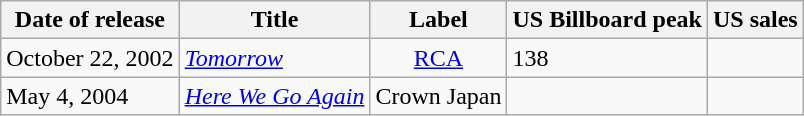<table class="wikitable">
<tr>
<th>Date of release</th>
<th>Title</th>
<th>Label</th>
<th>US Billboard peak</th>
<th>US sales</th>
</tr>
<tr>
<td>October 22, 2002</td>
<td><em><a href='#'>Tomorrow</a></em></td>
<td style="text-align:center;"><a href='#'>RCA</a></td>
<td>138</td>
</tr>
<tr>
<td>May 4, 2004</td>
<td><em><a href='#'>Here We Go Again</a></em></td>
<td>Crown Japan</td>
<td style="text-align:center;"></td>
<td></td>
</tr>
</table>
